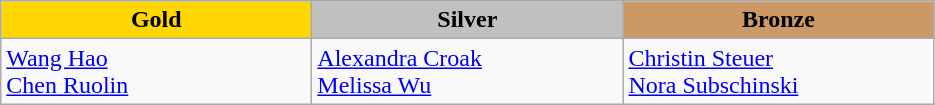<table class="wikitable" style="text-align:left">
<tr align="center">
<td width=200 bgcolor=gold><strong>Gold</strong></td>
<td width=200 bgcolor=silver><strong>Silver</strong></td>
<td width=200 bgcolor=CC9966><strong>Bronze</strong></td>
</tr>
<tr>
<td><a href='#'>Wang Hao</a><br><a href='#'>Chen Ruolin</a><br> <em></em></td>
<td><a href='#'>Alexandra Croak</a><br><a href='#'>Melissa Wu</a><br> <em></em></td>
<td><a href='#'>Christin Steuer</a><br><a href='#'>Nora Subschinski</a><br> <em></em></td>
</tr>
</table>
